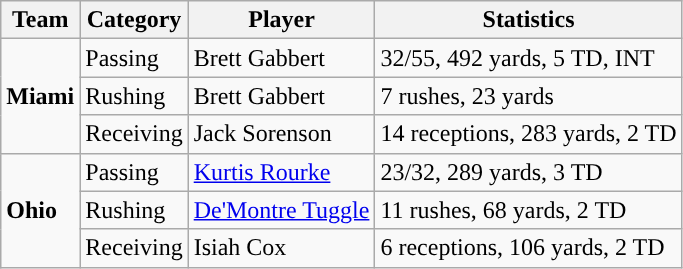<table class="wikitable" style="float: left;">
<tr>
<th>Team</th>
<th>Category</th>
<th>Player</th>
<th>Statistics</th>
</tr>
<tr>
<td rowspan=3><strong>Miami</strong></td>
<td>Passing</td>
<td>Brett Gabbert</td>
<td>32/55, 492 yards, 5 TD, INT</td>
</tr>
<tr>
<td>Rushing</td>
<td>Brett Gabbert</td>
<td>7 rushes, 23 yards</td>
</tr>
<tr>
<td>Receiving</td>
<td>Jack Sorenson</td>
<td>14 receptions, 283 yards, 2 TD</td>
</tr>
<tr>
<td rowspan=3><strong>Ohio</strong></td>
<td>Passing</td>
<td><a href='#'>Kurtis Rourke</a></td>
<td>23/32, 289 yards, 3 TD</td>
</tr>
<tr>
<td>Rushing</td>
<td><a href='#'>De'Montre Tuggle</a></td>
<td>11 rushes, 68 yards, 2 TD</td>
</tr>
<tr>
<td>Receiving</td>
<td>Isiah Cox</td>
<td>6 receptions, 106 yards, 2 TD</td>
</tr>
</table>
